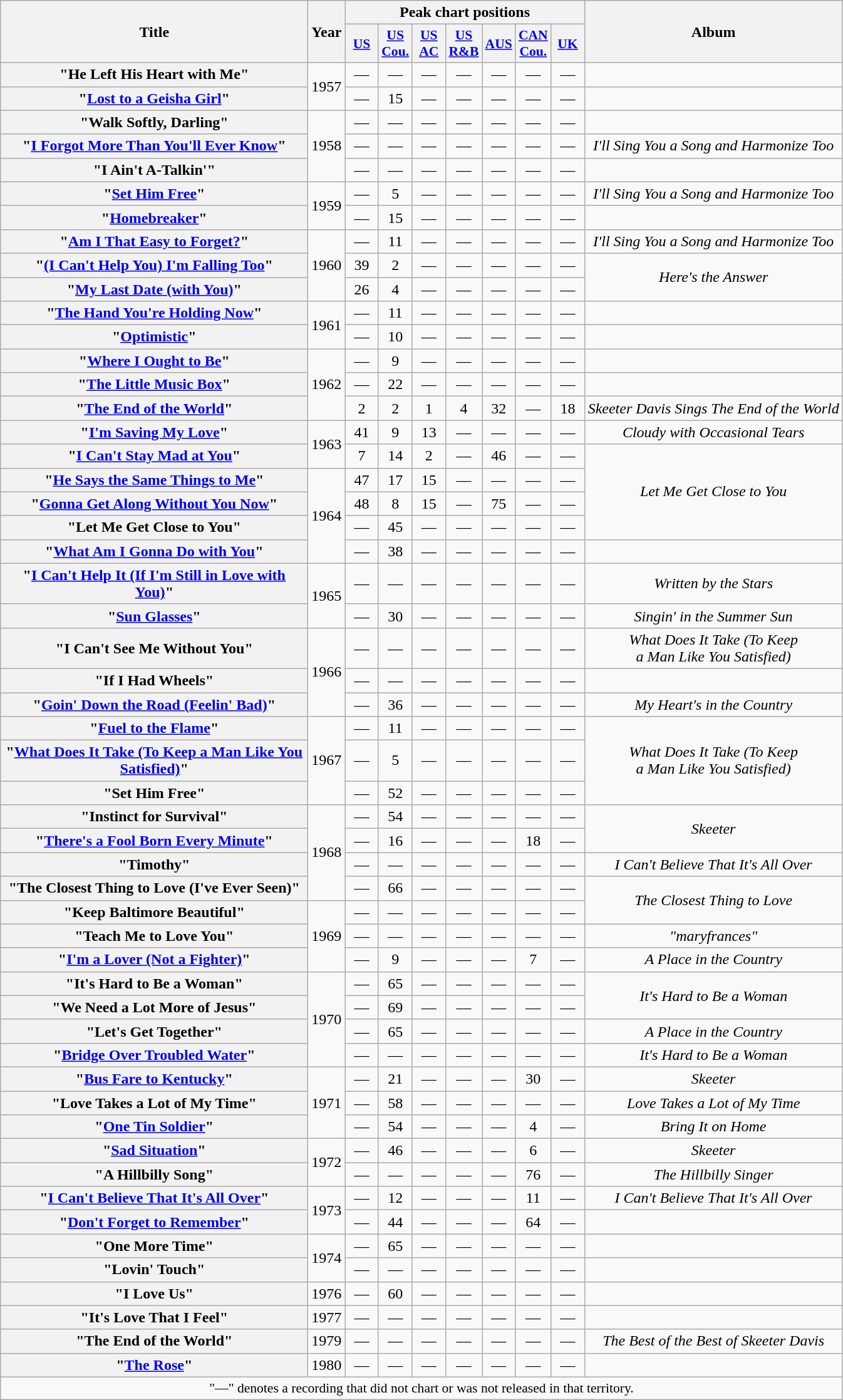<table class="wikitable plainrowheaders" style="text-align:center;">
<tr>
<th scope="col" rowspan="2" style="width:20em;">Title</th>
<th scope="col" rowspan="2">Year</th>
<th scope="col" colspan="7">Peak chart positions</th>
<th scope="col" rowspan="2">Album</th>
</tr>
<tr>
<th scope="col" style="width:2em;font-size:90%;"><a href='#'>US</a><br></th>
<th scope="col" style="width:2em;font-size:90%;"><a href='#'>US<br>Cou.</a><br></th>
<th scope="col" style="width:2em;font-size:90%;"><a href='#'>US<br>AC</a><br></th>
<th scope="col" style="width:2em;font-size:90%;"><a href='#'>US<br>R&B</a><br></th>
<th scope="col" style="width:2em;font-size:90%;"><a href='#'>AUS</a><br></th>
<th scope="col" style="width:2em;font-size:90%;"><a href='#'>CAN<br>Cou.</a><br></th>
<th scope="col" style="width:2em;font-size:90%;"><a href='#'>UK</a><br></th>
</tr>
<tr>
<th scope="row">"He Left His Heart with Me"</th>
<td rowspan="2">1957</td>
<td>—</td>
<td>—</td>
<td>—</td>
<td>—</td>
<td>—</td>
<td>—</td>
<td>—</td>
<td></td>
</tr>
<tr>
<th scope="row">"<a href='#'>Lost to a Geisha Girl</a>"</th>
<td>—</td>
<td>15</td>
<td>—</td>
<td>—</td>
<td>—</td>
<td>—</td>
<td>—</td>
<td></td>
</tr>
<tr>
<th scope="row">"Walk Softly, Darling"</th>
<td rowspan="3">1958</td>
<td>—</td>
<td>—</td>
<td>—</td>
<td>—</td>
<td>—</td>
<td>—</td>
<td>—</td>
<td></td>
</tr>
<tr>
<th scope="row">"<a href='#'>I Forgot More Than You'll Ever Know</a>"</th>
<td>—</td>
<td>—</td>
<td>—</td>
<td>—</td>
<td>—</td>
<td>—</td>
<td>—</td>
<td><em>I'll Sing You a Song and Harmonize Too</em></td>
</tr>
<tr>
<th scope="row">"I Ain't A-Talkin'"</th>
<td>—</td>
<td>—</td>
<td>—</td>
<td>—</td>
<td>—</td>
<td>—</td>
<td>—</td>
<td></td>
</tr>
<tr>
<th scope="row">"<a href='#'>Set Him Free</a>"</th>
<td rowspan="2">1959</td>
<td>—</td>
<td>5</td>
<td>—</td>
<td>—</td>
<td>—</td>
<td>—</td>
<td>—</td>
<td><em>I'll Sing You a Song and Harmonize Too</em></td>
</tr>
<tr>
<th scope="row">"<a href='#'>Homebreaker</a>"</th>
<td>—</td>
<td>15</td>
<td>—</td>
<td>—</td>
<td>—</td>
<td>—</td>
<td>—</td>
<td></td>
</tr>
<tr>
<th scope="row">"<a href='#'>Am I That Easy to Forget?</a>"</th>
<td rowspan="3">1960</td>
<td>—</td>
<td>11</td>
<td>—</td>
<td>—</td>
<td>—</td>
<td>—</td>
<td>—</td>
<td><em>I'll Sing You a Song and Harmonize Too</em></td>
</tr>
<tr>
<th scope="row">"<a href='#'>(I Can't Help You) I'm Falling Too</a>"</th>
<td>39</td>
<td>2</td>
<td>—</td>
<td>—</td>
<td>—</td>
<td>—</td>
<td>—</td>
<td rowspan="2"><em>Here's the Answer</em></td>
</tr>
<tr>
<th scope="row">"<a href='#'>My Last Date (with You)</a>"</th>
<td>26</td>
<td>4</td>
<td>—</td>
<td>—</td>
<td>—</td>
<td>—</td>
<td>—</td>
</tr>
<tr>
<th scope="row">"<a href='#'>The Hand You're Holding Now</a>"</th>
<td rowspan="2">1961</td>
<td>—</td>
<td>11</td>
<td>—</td>
<td>—</td>
<td>—</td>
<td>—</td>
<td>—</td>
<td></td>
</tr>
<tr>
<th scope="row">"<a href='#'>Optimistic</a>"</th>
<td>—</td>
<td>10</td>
<td>—</td>
<td>—</td>
<td>—</td>
<td>—</td>
<td>—</td>
<td></td>
</tr>
<tr>
<th scope="row">"<a href='#'>Where I Ought to Be</a>"</th>
<td rowspan="3">1962</td>
<td>—</td>
<td>9</td>
<td>—</td>
<td>—</td>
<td>—</td>
<td>—</td>
<td>—</td>
<td></td>
</tr>
<tr>
<th scope="row">"<a href='#'>The Little Music Box</a>"</th>
<td>—</td>
<td>22</td>
<td>—</td>
<td>—</td>
<td>—</td>
<td>—</td>
<td>—</td>
<td></td>
</tr>
<tr>
<th scope="row">"<a href='#'>The End of the World</a>"</th>
<td>2</td>
<td>2</td>
<td>1</td>
<td>4</td>
<td>32</td>
<td>—</td>
<td>18</td>
<td><em>Skeeter Davis Sings The End of the World</em></td>
</tr>
<tr>
<th scope="row">"<a href='#'>I'm Saving My Love</a>"</th>
<td rowspan="2">1963</td>
<td>41</td>
<td>9</td>
<td>13</td>
<td>—</td>
<td>—</td>
<td>—</td>
<td>—</td>
<td><em>Cloudy with Occasional Tears</em></td>
</tr>
<tr>
<th scope="row">"<a href='#'>I Can't Stay Mad at You</a>"</th>
<td>7</td>
<td>14</td>
<td>2</td>
<td>—</td>
<td>46</td>
<td>—</td>
<td>—</td>
<td rowspan="4"><em>Let Me Get Close to You</em></td>
</tr>
<tr>
<th scope="row">"<a href='#'>He Says the Same Things to Me</a>"</th>
<td rowspan="4">1964</td>
<td>47</td>
<td>17</td>
<td>15</td>
<td>—</td>
<td>—</td>
<td>—</td>
<td>—</td>
</tr>
<tr>
<th scope="row">"<a href='#'>Gonna Get Along Without You Now</a>"</th>
<td>48</td>
<td>8</td>
<td>15</td>
<td>—</td>
<td>75</td>
<td>—</td>
<td>—</td>
</tr>
<tr>
<th scope="row">"Let Me Get Close to You"</th>
<td>—</td>
<td>45</td>
<td>—</td>
<td>—</td>
<td>—</td>
<td>—</td>
<td>—</td>
</tr>
<tr>
<th scope="row">"<a href='#'>What Am I Gonna Do with You</a>"</th>
<td>—</td>
<td>38</td>
<td>—</td>
<td>—</td>
<td>—</td>
<td>—</td>
<td>—</td>
<td></td>
</tr>
<tr>
<th scope="row">"<a href='#'>I Can't Help It (If I'm Still in Love with You)</a>"</th>
<td rowspan="2">1965</td>
<td>—</td>
<td>—</td>
<td>—</td>
<td>—</td>
<td>—</td>
<td>—</td>
<td>—</td>
<td><em>Written by the Stars</em></td>
</tr>
<tr>
<th scope="row">"<a href='#'>Sun Glasses</a>"</th>
<td>—</td>
<td>30</td>
<td>—</td>
<td>—</td>
<td>—</td>
<td>—</td>
<td>—</td>
<td><em>Singin' in the Summer Sun</em></td>
</tr>
<tr>
<th scope="row">"I Can't See Me Without You"</th>
<td rowspan="3">1966</td>
<td>—</td>
<td>—</td>
<td>—</td>
<td>—</td>
<td>—</td>
<td>—</td>
<td>—</td>
<td><em>What Does It Take (To Keep<br>a Man Like You Satisfied)</em></td>
</tr>
<tr>
<th scope="row">"If I Had Wheels"</th>
<td>—</td>
<td>—</td>
<td>—</td>
<td>—</td>
<td>—</td>
<td>—</td>
<td>—</td>
<td></td>
</tr>
<tr>
<th scope="row">"<a href='#'>Goin' Down the Road (Feelin' Bad)</a>"</th>
<td>—</td>
<td>36</td>
<td>—</td>
<td>—</td>
<td>—</td>
<td>—</td>
<td>—</td>
<td><em>My Heart's in the Country</em></td>
</tr>
<tr>
<th scope="row">"<a href='#'>Fuel to the Flame</a>"</th>
<td rowspan="3">1967</td>
<td>—</td>
<td>11</td>
<td>—</td>
<td>—</td>
<td>—</td>
<td>—</td>
<td>—</td>
<td rowspan="3"><em>What Does It Take (To Keep<br>a Man Like You Satisfied)</em></td>
</tr>
<tr>
<th scope="row">"<a href='#'>What Does It Take (To Keep a Man Like You Satisfied)</a>"</th>
<td>—</td>
<td>5</td>
<td>—</td>
<td>—</td>
<td>—</td>
<td>—</td>
<td>—</td>
</tr>
<tr>
<th scope="row">"Set Him Free"</th>
<td>—</td>
<td>52</td>
<td>—</td>
<td>—</td>
<td>—</td>
<td>—</td>
<td>—</td>
</tr>
<tr>
<th scope="row">"Instinct for Survival"</th>
<td rowspan="4">1968</td>
<td>—</td>
<td>54</td>
<td>—</td>
<td>—</td>
<td>—</td>
<td>—</td>
<td>—</td>
<td rowspan="2"><em>Skeeter</em></td>
</tr>
<tr>
<th scope="row">"<a href='#'>There's a Fool Born Every Minute</a>"</th>
<td>—</td>
<td>16</td>
<td>—</td>
<td>—</td>
<td>—</td>
<td>18</td>
<td>—</td>
</tr>
<tr>
<th scope="row">"Timothy"</th>
<td>—</td>
<td>—</td>
<td>—</td>
<td>—</td>
<td>—</td>
<td>—</td>
<td>—</td>
<td><em>I Can't Believe That It's All Over</em></td>
</tr>
<tr>
<th scope="row">"The Closest Thing to Love (I've Ever Seen)"</th>
<td>—</td>
<td>66</td>
<td>—</td>
<td>—</td>
<td>—</td>
<td>—</td>
<td>—</td>
<td rowspan="2"><em>The Closest Thing to Love</em></td>
</tr>
<tr>
<th scope="row">"Keep Baltimore Beautiful"</th>
<td rowspan="3">1969</td>
<td>—</td>
<td>—</td>
<td>—</td>
<td>—</td>
<td>—</td>
<td>—</td>
<td>—</td>
</tr>
<tr>
<th scope="row">"Teach Me to Love You"</th>
<td>—</td>
<td>—</td>
<td>—</td>
<td>—</td>
<td>—</td>
<td>—</td>
<td>—</td>
<td><em>"maryfrances"</em></td>
</tr>
<tr>
<th scope="row">"<a href='#'>I'm a Lover (Not a Fighter)</a>"</th>
<td>—</td>
<td>9</td>
<td>—</td>
<td>—</td>
<td>—</td>
<td>7</td>
<td>—</td>
<td><em>A Place in the Country</em></td>
</tr>
<tr>
<th scope="row">"It's Hard to Be a Woman"</th>
<td rowspan="4">1970</td>
<td>—</td>
<td>65</td>
<td>—</td>
<td>—</td>
<td>—</td>
<td>—</td>
<td>—</td>
<td rowspan="2"><em>It's Hard to Be a Woman</em></td>
</tr>
<tr>
<th scope="row">"We Need a Lot More of Jesus"</th>
<td>—</td>
<td>69</td>
<td>—</td>
<td>—</td>
<td>—</td>
<td>—</td>
<td>—</td>
</tr>
<tr>
<th scope="row">"Let's Get Together" </th>
<td>—</td>
<td>65</td>
<td>—</td>
<td>—</td>
<td>—</td>
<td>—</td>
<td>—</td>
<td><em>A Place in the Country</em></td>
</tr>
<tr>
<th scope="row">"<a href='#'>Bridge Over Troubled Water</a>"</th>
<td>—</td>
<td>—</td>
<td>—</td>
<td>—</td>
<td>—</td>
<td>—</td>
<td>—</td>
<td><em>It's Hard to Be a Woman</em></td>
</tr>
<tr>
<th scope="row">"<a href='#'>Bus Fare to Kentucky</a>"</th>
<td rowspan="3">1971</td>
<td>—</td>
<td>21</td>
<td>—</td>
<td>—</td>
<td>—</td>
<td>30</td>
<td>—</td>
<td><em>Skeeter</em></td>
</tr>
<tr>
<th scope="row">"Love Takes a Lot of My Time"</th>
<td>—</td>
<td>58</td>
<td>—</td>
<td>—</td>
<td>—</td>
<td>—</td>
<td>—</td>
<td><em>Love Takes a Lot of My Time</em></td>
</tr>
<tr>
<th scope="row">"<a href='#'>One Tin Soldier</a>"</th>
<td>—</td>
<td>54</td>
<td>—</td>
<td>—</td>
<td>—</td>
<td>4</td>
<td>—</td>
<td><em>Bring It on Home</em></td>
</tr>
<tr>
<th scope="row">"<a href='#'>Sad Situation</a>"</th>
<td rowspan="2">1972</td>
<td>—</td>
<td>46</td>
<td>—</td>
<td>—</td>
<td>—</td>
<td>6</td>
<td>—</td>
<td><em>Skeeter</em></td>
</tr>
<tr>
<th scope="row">"A Hillbilly Song"</th>
<td>—</td>
<td>—</td>
<td>—</td>
<td>—</td>
<td>—</td>
<td>76</td>
<td>—</td>
<td><em>The Hillbilly Singer</em></td>
</tr>
<tr>
<th scope="row">"<a href='#'>I Can't Believe That It's All Over</a>"</th>
<td rowspan="2">1973</td>
<td>—</td>
<td>12</td>
<td>—</td>
<td>—</td>
<td>—</td>
<td>11</td>
<td>—</td>
<td><em>I Can't Believe That It's All Over</em></td>
</tr>
<tr>
<th scope="row">"<a href='#'>Don't Forget to Remember</a>"</th>
<td>—</td>
<td>44</td>
<td>—</td>
<td>—</td>
<td>—</td>
<td>64</td>
<td>—</td>
<td></td>
</tr>
<tr>
<th scope="row">"One More Time"</th>
<td rowspan="2">1974</td>
<td>—</td>
<td>65</td>
<td>—</td>
<td>—</td>
<td>—</td>
<td>—</td>
<td>—</td>
<td></td>
</tr>
<tr>
<th scope="row">"Lovin' Touch"</th>
<td>—</td>
<td>—</td>
<td>—</td>
<td>—</td>
<td>—</td>
<td>—</td>
<td>—</td>
<td></td>
</tr>
<tr>
<th scope="row">"I Love Us"</th>
<td>1976</td>
<td>—</td>
<td>60</td>
<td>—</td>
<td>—</td>
<td>—</td>
<td>—</td>
<td>—</td>
<td></td>
</tr>
<tr>
<th scope="row">"It's Love That I Feel"</th>
<td>1977</td>
<td>—</td>
<td>—</td>
<td>—</td>
<td>—</td>
<td>—</td>
<td>—</td>
<td>—</td>
<td></td>
</tr>
<tr>
<th scope="row">"The End of the World" </th>
<td>1979</td>
<td>—</td>
<td>—</td>
<td>—</td>
<td>—</td>
<td>—</td>
<td>—</td>
<td>—</td>
<td><em>The Best of the Best of Skeeter Davis</em></td>
</tr>
<tr>
<th scope="row">"<a href='#'>The Rose</a>"</th>
<td>1980</td>
<td>—</td>
<td>—</td>
<td>—</td>
<td>—</td>
<td>—</td>
<td>—</td>
<td>—</td>
<td></td>
</tr>
<tr>
<td colspan="10" style="font-size:90%">"—" denotes a recording that did not chart or was not released in that territory.</td>
</tr>
</table>
